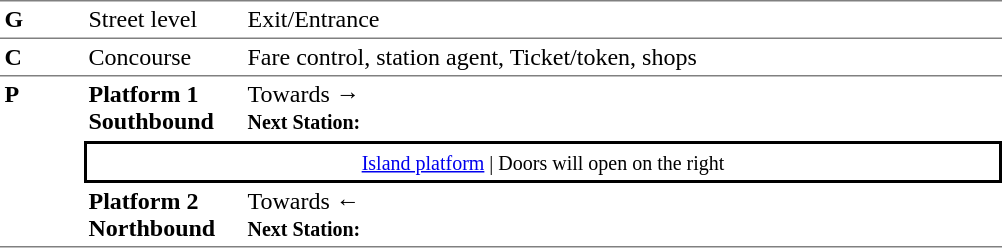<table table border=0 cellspacing=0 cellpadding=3>
<tr>
<td style="border-top:solid 1px grey;border-bottom:solid 1px grey;" width=50 valign=top><strong>G</strong></td>
<td style="border-top:solid 1px grey;border-bottom:solid 1px grey;" width=100 valign=top>Street level</td>
<td style="border-top:solid 1px grey;border-bottom:solid 1px grey;" width=500 valign=top>Exit/Entrance</td>
</tr>
<tr>
<td style="border-bottom:solid 1px grey;"><strong>C</strong></td>
<td style="border-bottom:solid 1px grey;">Concourse</td>
<td style="border-bottom:solid 1px grey;">Fare control, station agent, Ticket/token, shops</td>
</tr>
<tr>
<td style="border-bottom:solid 1px grey;" width=50 rowspan=3 valign=top><strong>P</strong></td>
<td style="border-bottom:solid 1px white;" width=100><span><strong>Platform 1</strong><br><strong>Southbound</strong></span></td>
<td style="border-bottom:solid 1px white;" width=500>Towards → <br><small><strong>Next Station:</strong> </small></td>
</tr>
<tr>
<td style="border-top:solid 2px black;border-right:solid 2px black;border-left:solid 2px black;border-bottom:solid 2px black;text-align:center;" colspan=2><small><a href='#'>Island platform</a> | Doors will open on the right </small></td>
</tr>
<tr>
<td style="border-bottom:solid 1px grey;" width=100><span><strong>Platform 2</strong><br><strong>Northbound</strong></span></td>
<td style="border-bottom:solid 1px grey;" width="500">Towards ← <br><small><strong>Next Station:</strong> </small></td>
</tr>
</table>
